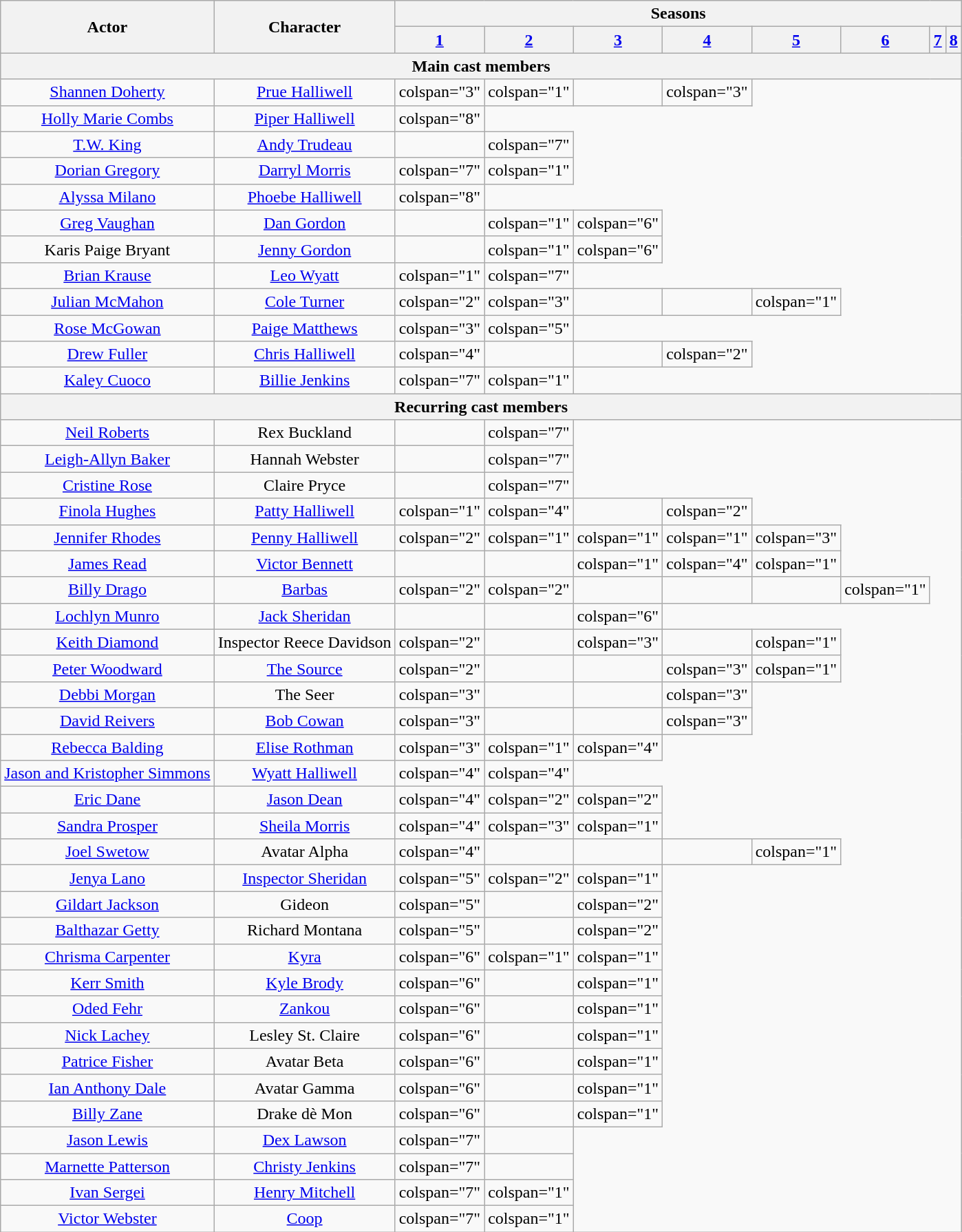<table class="wikitable sortable" style="text-align:center">
<tr>
<th rowspan="2">Actor</th>
<th rowspan="2">Character</th>
<th colspan="8">Seasons</th>
</tr>
<tr>
<th><a href='#'>1</a></th>
<th><a href='#'>2</a></th>
<th><a href='#'>3</a></th>
<th><a href='#'>4</a></th>
<th><a href='#'>5</a></th>
<th><a href='#'>6</a></th>
<th><a href='#'>7</a></th>
<th><a href='#'>8</a></th>
</tr>
<tr>
<th colspan="10">Main cast members</th>
</tr>
<tr>
<td><a href='#'>Shannen Doherty</a></td>
<td><a href='#'>Prue Halliwell</a></td>
<td>colspan="3" </td>
<td>colspan="1" </td>
<td></td>
<td>colspan="3" </td>
</tr>
<tr>
<td><a href='#'>Holly Marie Combs</a></td>
<td><a href='#'>Piper Halliwell</a></td>
<td>colspan="8" </td>
</tr>
<tr>
<td><a href='#'>T.W. King</a></td>
<td><a href='#'>Andy Trudeau</a></td>
<td></td>
<td>colspan="7" </td>
</tr>
<tr>
<td><a href='#'>Dorian Gregory</a></td>
<td><a href='#'>Darryl Morris</a></td>
<td>colspan="7" </td>
<td>colspan="1" </td>
</tr>
<tr>
<td><a href='#'>Alyssa Milano</a></td>
<td><a href='#'>Phoebe Halliwell</a></td>
<td>colspan="8" </td>
</tr>
<tr>
<td><a href='#'>Greg Vaughan</a></td>
<td><a href='#'>Dan Gordon</a></td>
<td></td>
<td>colspan="1" </td>
<td>colspan="6" </td>
</tr>
<tr>
<td>Karis Paige Bryant</td>
<td><a href='#'>Jenny Gordon</a></td>
<td></td>
<td>colspan="1" </td>
<td>colspan="6" </td>
</tr>
<tr>
<td><a href='#'>Brian Krause</a></td>
<td><a href='#'>Leo Wyatt</a></td>
<td>colspan="1" </td>
<td>colspan="7" </td>
</tr>
<tr>
<td><a href='#'>Julian McMahon</a></td>
<td><a href='#'>Cole Turner</a></td>
<td>colspan="2" </td>
<td>colspan="3" </td>
<td></td>
<td></td>
<td>colspan="1" </td>
</tr>
<tr>
<td><a href='#'>Rose McGowan</a></td>
<td><a href='#'>Paige Matthews</a></td>
<td>colspan="3" </td>
<td>colspan="5" </td>
</tr>
<tr>
<td><a href='#'>Drew Fuller</a></td>
<td><a href='#'>Chris Halliwell</a></td>
<td>colspan="4" </td>
<td></td>
<td></td>
<td>colspan="2" </td>
</tr>
<tr>
<td><a href='#'>Kaley Cuoco</a></td>
<td><a href='#'>Billie Jenkins</a></td>
<td>colspan="7" </td>
<td>colspan="1" </td>
</tr>
<tr>
<th colspan="10">Recurring cast members</th>
</tr>
<tr>
<td><a href='#'>Neil Roberts</a></td>
<td>Rex Buckland</td>
<td></td>
<td>colspan="7" </td>
</tr>
<tr>
<td><a href='#'>Leigh-Allyn Baker</a></td>
<td>Hannah Webster</td>
<td></td>
<td>colspan="7" </td>
</tr>
<tr>
<td><a href='#'>Cristine Rose</a></td>
<td>Claire Pryce</td>
<td></td>
<td>colspan="7" </td>
</tr>
<tr>
<td><a href='#'>Finola Hughes</a></td>
<td><a href='#'>Patty Halliwell</a></td>
<td>colspan="1" </td>
<td>colspan="4" </td>
<td></td>
<td>colspan="2" </td>
</tr>
<tr>
<td><a href='#'>Jennifer Rhodes</a></td>
<td><a href='#'>Penny Halliwell</a></td>
<td>colspan="2" </td>
<td>colspan="1" </td>
<td>colspan="1" </td>
<td>colspan="1" </td>
<td>colspan="3" </td>
</tr>
<tr>
<td><a href='#'>James Read</a></td>
<td><a href='#'>Victor Bennett</a></td>
<td></td>
<td></td>
<td>colspan="1" </td>
<td>colspan="4" </td>
<td>colspan="1" </td>
</tr>
<tr>
<td><a href='#'>Billy Drago</a></td>
<td><a href='#'>Barbas</a></td>
<td>colspan="2" </td>
<td>colspan="2" </td>
<td></td>
<td></td>
<td></td>
<td>colspan="1" </td>
</tr>
<tr>
<td><a href='#'>Lochlyn Munro</a></td>
<td><a href='#'>Jack Sheridan</a></td>
<td></td>
<td></td>
<td>colspan="6" </td>
</tr>
<tr>
<td><a href='#'>Keith Diamond</a></td>
<td>Inspector Reece Davidson</td>
<td>colspan="2" </td>
<td></td>
<td>colspan="3" </td>
<td></td>
<td>colspan="1" </td>
</tr>
<tr>
<td><a href='#'>Peter Woodward</a></td>
<td><a href='#'>The Source</a></td>
<td>colspan="2" </td>
<td></td>
<td></td>
<td>colspan="3" </td>
<td>colspan="1" </td>
</tr>
<tr>
<td><a href='#'>Debbi Morgan</a></td>
<td>The Seer</td>
<td>colspan="3" </td>
<td></td>
<td></td>
<td>colspan="3" </td>
</tr>
<tr>
<td><a href='#'>David Reivers</a></td>
<td><a href='#'>Bob Cowan</a></td>
<td>colspan="3" </td>
<td></td>
<td></td>
<td>colspan="3" </td>
</tr>
<tr>
<td><a href='#'>Rebecca Balding</a></td>
<td><a href='#'>Elise Rothman</a></td>
<td>colspan="3" </td>
<td>colspan="1" </td>
<td>colspan="4" </td>
</tr>
<tr>
<td><a href='#'>Jason and Kristopher Simmons</a></td>
<td><a href='#'>Wyatt Halliwell</a></td>
<td>colspan="4" </td>
<td>colspan="4" </td>
</tr>
<tr>
<td><a href='#'>Eric Dane</a></td>
<td><a href='#'>Jason Dean</a></td>
<td>colspan="4" </td>
<td>colspan="2" </td>
<td>colspan="2" </td>
</tr>
<tr>
<td><a href='#'>Sandra Prosper</a></td>
<td><a href='#'>Sheila Morris</a></td>
<td>colspan="4" </td>
<td>colspan="3" </td>
<td>colspan="1" </td>
</tr>
<tr>
<td><a href='#'>Joel Swetow</a></td>
<td>Avatar Alpha</td>
<td>colspan="4" </td>
<td></td>
<td></td>
<td></td>
<td>colspan="1" </td>
</tr>
<tr>
<td><a href='#'>Jenya Lano</a></td>
<td><a href='#'>Inspector Sheridan</a></td>
<td>colspan="5" </td>
<td>colspan="2" </td>
<td>colspan="1" </td>
</tr>
<tr>
<td><a href='#'>Gildart Jackson</a></td>
<td>Gideon</td>
<td>colspan="5" </td>
<td></td>
<td>colspan="2" </td>
</tr>
<tr>
<td><a href='#'>Balthazar Getty</a></td>
<td>Richard Montana</td>
<td>colspan="5" </td>
<td></td>
<td>colspan="2" </td>
</tr>
<tr>
<td><a href='#'>Chrisma Carpenter</a></td>
<td><a href='#'>Kyra</a></td>
<td>colspan="6" </td>
<td>colspan="1" </td>
<td>colspan="1" </td>
</tr>
<tr>
<td><a href='#'>Kerr Smith</a></td>
<td><a href='#'>Kyle Brody</a></td>
<td>colspan="6" </td>
<td></td>
<td>colspan="1" </td>
</tr>
<tr>
<td><a href='#'>Oded Fehr</a></td>
<td><a href='#'>Zankou</a></td>
<td>colspan="6" </td>
<td></td>
<td>colspan="1" </td>
</tr>
<tr>
<td><a href='#'>Nick Lachey</a></td>
<td>Lesley St. Claire</td>
<td>colspan="6" </td>
<td></td>
<td>colspan="1" </td>
</tr>
<tr>
<td><a href='#'>Patrice Fisher</a></td>
<td>Avatar Beta</td>
<td>colspan="6" </td>
<td></td>
<td>colspan="1" </td>
</tr>
<tr>
<td><a href='#'>Ian Anthony Dale</a></td>
<td>Avatar Gamma</td>
<td>colspan="6" </td>
<td></td>
<td>colspan="1" </td>
</tr>
<tr>
<td><a href='#'>Billy Zane</a></td>
<td>Drake dè Mon</td>
<td>colspan="6" </td>
<td></td>
<td>colspan="1" </td>
</tr>
<tr>
<td><a href='#'>Jason Lewis</a></td>
<td><a href='#'>Dex Lawson</a></td>
<td>colspan="7" </td>
<td></td>
</tr>
<tr>
<td><a href='#'>Marnette Patterson</a></td>
<td><a href='#'>Christy Jenkins</a></td>
<td>colspan="7" </td>
<td></td>
</tr>
<tr>
<td><a href='#'>Ivan Sergei</a></td>
<td><a href='#'>Henry Mitchell</a></td>
<td>colspan="7" </td>
<td>colspan="1" </td>
</tr>
<tr>
<td><a href='#'>Victor Webster</a></td>
<td><a href='#'>Coop</a></td>
<td>colspan="7" </td>
<td>colspan="1" </td>
</tr>
</table>
